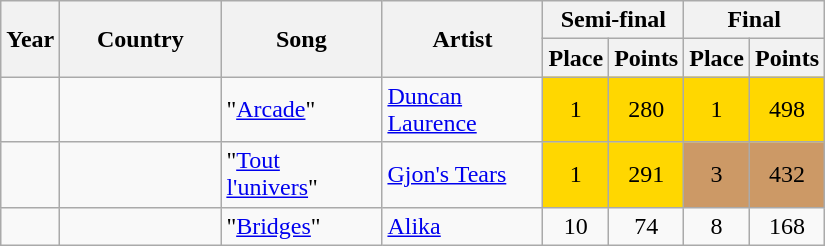<table class="sortable wikitable">
<tr>
<th rowspan="2">Year</th>
<th rowspan="2" width="100px">Country</th>
<th rowspan="2" width="100px">Song</th>
<th rowspan="2" width="100px">Artist</th>
<th colspan="2">Semi-final</th>
<th colspan="2">Final</th>
</tr>
<tr>
<th>Place</th>
<th>Points</th>
<th>Place</th>
<th>Points</th>
</tr>
<tr>
<td></td>
<td></td>
<td>"<a href='#'>Arcade</a>"</td>
<td><a href='#'>Duncan Laurence</a></td>
<td bgcolor="gold" align="center">1</td>
<td bgcolor="gold" align="center">280</td>
<td bgcolor="gold" align="center">1</td>
<td bgcolor="gold" align="center">498</td>
</tr>
<tr>
<td></td>
<td></td>
<td>"<a href='#'>Tout l'univers</a>"</td>
<td><a href='#'>Gjon's Tears</a></td>
<td bgcolor="gold" align="center">1</td>
<td bgcolor="gold" align="center">291</td>
<td bgcolor="#C96" align="center">3</td>
<td bgcolor="#C96" align="center">432</td>
</tr>
<tr>
<td></td>
<td></td>
<td>"<a href='#'>Bridges</a>"</td>
<td><a href='#'>Alika</a></td>
<td align="center">10</td>
<td align="center">74</td>
<td align="center">8</td>
<td align="center">168</td>
</tr>
</table>
